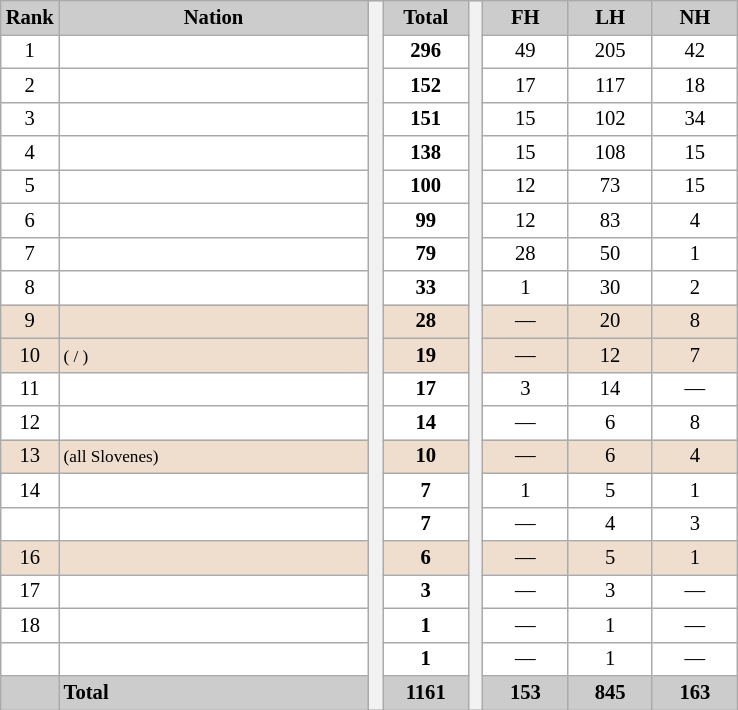<table class="wikitable plainrowheaders" style="background:#fff; font-size:86%; line-height:16px; border:grey solid 1px; border-collapse:collapse;">
<tr style="background:#ccc; text-align:center;">
<th style="background:#ccc;">Rank</th>
<th style="background:#ccc;">Nation</th>
<th rowspan="21" width="2"> </th>
<th width="50" style="background:#ccc;">Total</th>
<th rowspan="21" width="2"> </th>
<th width="50" style="background:#ccc;">FH</th>
<th width="50" style="background:#ccc;">LH</th>
<th width="50" style="background:#ccc;">NH</th>
</tr>
<tr align=center>
<td align=center>1</td>
<td align=left width=200></td>
<td><strong>296</strong></td>
<td>49</td>
<td>205</td>
<td>42</td>
</tr>
<tr align=center>
<td align=center>2</td>
<td align=left></td>
<td><strong>152</strong></td>
<td>17</td>
<td>117</td>
<td>18</td>
</tr>
<tr align=center>
<td align=center>3</td>
<td align=left></td>
<td><strong>151</strong></td>
<td>15</td>
<td>102</td>
<td>34</td>
</tr>
<tr align=center>
<td align=center>4</td>
<td align=left></td>
<td><strong>138</strong></td>
<td>15</td>
<td>108</td>
<td>15</td>
</tr>
<tr align=center>
<td align=center>5</td>
<td align=left></td>
<td><strong>100</strong></td>
<td>12</td>
<td>73</td>
<td>15</td>
</tr>
<tr align=center>
<td align=center>6</td>
<td align=left></td>
<td><strong>99</strong></td>
<td>12</td>
<td>83</td>
<td>4</td>
</tr>
<tr align=center>
<td align=center>7</td>
<td align=left></td>
<td><strong>79</strong></td>
<td>28</td>
<td>50</td>
<td>1</td>
</tr>
<tr align=center>
<td align=center>8</td>
<td align=left></td>
<td><strong>33</strong></td>
<td>1</td>
<td>30</td>
<td>2</td>
</tr>
<tr align=center bgcolor=#EFDECD>
<td align=center>9</td>
<td align=left></td>
<td><strong>28</strong></td>
<td>—</td>
<td>20</td>
<td>8</td>
</tr>
<tr align=center bgcolor=#EFDECD>
<td align=center>10</td>
<td align=left> <small>( / )</small></td>
<td><strong>19</strong></td>
<td>—</td>
<td>12</td>
<td>7</td>
</tr>
<tr align=center>
<td align=center>11</td>
<td align=left></td>
<td><strong>17</strong></td>
<td>3</td>
<td>14</td>
<td>—</td>
</tr>
<tr align=center>
<td align=center>12</td>
<td align=left></td>
<td><strong>14</strong></td>
<td>—</td>
<td>6</td>
<td>8</td>
</tr>
<tr align=center bgcolor=#EFDECD>
<td align=center>13</td>
<td align=left> <small>(all Slovenes)</small></td>
<td><strong>10</strong></td>
<td>—</td>
<td>6</td>
<td>4</td>
</tr>
<tr align=center>
<td align=center>14</td>
<td align=left></td>
<td><strong>7</strong></td>
<td>1</td>
<td>5</td>
<td>1</td>
</tr>
<tr align=center>
<td align=center></td>
<td align=left></td>
<td><strong>7</strong></td>
<td>—</td>
<td>4</td>
<td>3</td>
</tr>
<tr align=center bgcolor=#EFDECD>
<td align=center>16</td>
<td align=left></td>
<td><strong>6</strong></td>
<td>—</td>
<td>5</td>
<td>1</td>
</tr>
<tr align=center>
<td align=center>17</td>
<td align=left></td>
<td><strong>3</strong></td>
<td>—</td>
<td>3</td>
<td>—</td>
</tr>
<tr align=center>
<td align=center>18</td>
<td align=left></td>
<td><strong>1</strong></td>
<td>—</td>
<td>1</td>
<td>—</td>
</tr>
<tr align=center>
<td align=center></td>
<td align=left></td>
<td><strong>1</strong></td>
<td>—</td>
<td>1</td>
<td>—</td>
</tr>
<tr bgcolor=#D3D3D3>
<th style="background:#ccc;"></th>
<td style="background:#ccc;" align=left><strong>Total</strong></td>
<th style="background:#ccc;">1161</th>
<th style="background:#ccc;">153</th>
<th style="background:#ccc;">845</th>
<th style="background:#ccc;">163</th>
</tr>
</table>
